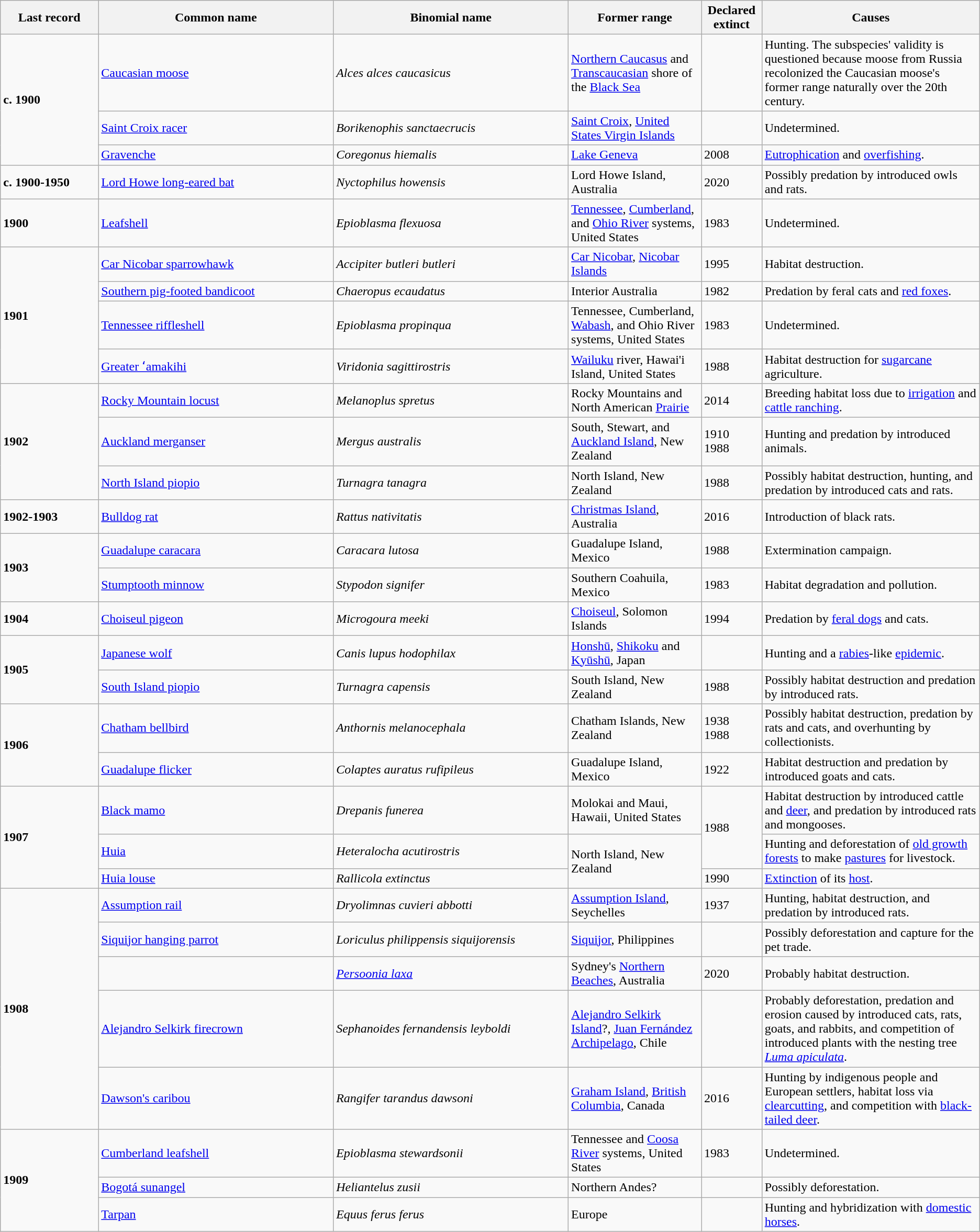<table class="wikitable sortable">
<tr>
<th style="width:10%;">Last record</th>
<th style="width:24%;">Common name</th>
<th style="width:24%;">Binomial name</th>
<th>Former range</th>
<th>Declared extinct</th>
<th>Causes</th>
</tr>
<tr>
<td rowspan="3"><strong>c. 1900</strong></td>
<td><a href='#'>Caucasian moose</a></td>
<td><em>Alces alces caucasicus</em></td>
<td><a href='#'>Northern Caucasus</a> and <a href='#'>Transcaucasian</a> shore of the <a href='#'>Black Sea</a></td>
<td></td>
<td>Hunting. The subspecies' validity is questioned because moose from Russia recolonized the Caucasian moose's former range naturally over the 20th century.</td>
</tr>
<tr>
<td><a href='#'>Saint Croix racer</a></td>
<td><em>Borikenophis sanctaecrucis</em></td>
<td><a href='#'>Saint Croix</a>, <a href='#'>United States Virgin Islands</a></td>
<td></td>
<td>Undetermined.</td>
</tr>
<tr>
<td><a href='#'>Gravenche</a></td>
<td><em>Coregonus hiemalis</em></td>
<td><a href='#'>Lake Geneva</a></td>
<td>2008 </td>
<td><a href='#'>Eutrophication</a> and <a href='#'>overfishing</a>.</td>
</tr>
<tr>
<td><strong>c. 1900-1950</strong></td>
<td><a href='#'>Lord Howe long-eared bat</a></td>
<td><em>Nyctophilus howensis</em></td>
<td>Lord Howe Island, Australia</td>
<td>2020 </td>
<td>Possibly predation by introduced owls and rats.</td>
</tr>
<tr>
<td><strong>1900</strong></td>
<td><a href='#'>Leafshell</a></td>
<td><em>Epioblasma flexuosa</em></td>
<td><a href='#'>Tennessee</a>, <a href='#'>Cumberland</a>, and <a href='#'>Ohio River</a> systems, United States</td>
<td>1983 </td>
<td>Undetermined.</td>
</tr>
<tr>
<td rowspan="4"><strong>1901</strong></td>
<td><a href='#'>Car Nicobar sparrowhawk</a></td>
<td><em>Accipiter butleri butleri</em></td>
<td><a href='#'>Car Nicobar</a>, <a href='#'>Nicobar Islands</a></td>
<td>1995</td>
<td>Habitat destruction.</td>
</tr>
<tr>
<td><a href='#'>Southern pig-footed bandicoot</a></td>
<td><em>Chaeropus ecaudatus</em></td>
<td>Interior Australia</td>
<td>1982 </td>
<td>Predation by feral cats and <a href='#'>red foxes</a>.</td>
</tr>
<tr>
<td><a href='#'>Tennessee riffleshell</a></td>
<td><em>Epioblasma propinqua</em></td>
<td>Tennessee, Cumberland, <a href='#'>Wabash</a>, and Ohio River systems, United States</td>
<td>1983 </td>
<td>Undetermined.</td>
</tr>
<tr>
<td><a href='#'>Greater ʻamakihi</a></td>
<td><em>Viridonia sagittirostris</em></td>
<td><a href='#'>Wailuku</a> river, Hawai'i Island, United States</td>
<td>1988 </td>
<td>Habitat destruction for <a href='#'>sugarcane</a> agriculture.</td>
</tr>
<tr>
<td rowspan="3"><strong>1902</strong></td>
<td><a href='#'>Rocky Mountain locust</a></td>
<td><em>Melanoplus spretus</em></td>
<td>Rocky Mountains and North American <a href='#'>Prairie</a></td>
<td>2014 </td>
<td>Breeding habitat loss due to <a href='#'>irrigation</a> and <a href='#'>cattle ranching</a>.</td>
</tr>
<tr>
<td><a href='#'>Auckland merganser</a></td>
<td><em>Mergus australis</em></td>
<td>South, Stewart, and <a href='#'>Auckland Island</a>, New Zealand</td>
<td>1910<br>1988 </td>
<td>Hunting and predation by introduced animals.</td>
</tr>
<tr>
<td><a href='#'>North Island piopio</a></td>
<td><em>Turnagra tanagra</em></td>
<td>North Island, New Zealand</td>
<td>1988 </td>
<td>Possibly habitat destruction, hunting, and predation by introduced cats and rats.</td>
</tr>
<tr>
<td><strong>1902-1903</strong></td>
<td><a href='#'>Bulldog rat</a></td>
<td><em>Rattus nativitatis</em></td>
<td><a href='#'>Christmas Island</a>, Australia</td>
<td>2016 </td>
<td>Introduction of black rats.</td>
</tr>
<tr>
<td rowspan="2"><strong>1903</strong></td>
<td><a href='#'>Guadalupe caracara</a></td>
<td><em>Caracara lutosa</em></td>
<td>Guadalupe Island, Mexico</td>
<td>1988 </td>
<td>Extermination campaign.</td>
</tr>
<tr>
<td><a href='#'>Stumptooth minnow</a></td>
<td><em>Stypodon signifer</em></td>
<td>Southern Coahuila, Mexico</td>
<td>1983 </td>
<td>Habitat degradation and pollution.</td>
</tr>
<tr>
<td><strong>1904</strong></td>
<td><a href='#'>Choiseul pigeon</a></td>
<td><em>Microgoura meeki</em></td>
<td><a href='#'>Choiseul</a>, Solomon Islands</td>
<td>1994 </td>
<td>Predation by <a href='#'>feral dogs</a> and cats.</td>
</tr>
<tr>
<td rowspan="2"><strong>1905</strong></td>
<td><a href='#'>Japanese wolf</a></td>
<td><em>Canis lupus hodophilax</em></td>
<td><a href='#'>Honshū</a>, <a href='#'>Shikoku</a> and <a href='#'>Kyūshū</a>, Japan</td>
<td></td>
<td>Hunting and a <a href='#'>rabies</a>-like <a href='#'>epidemic</a>.</td>
</tr>
<tr>
<td><a href='#'>South Island piopio</a></td>
<td><em>Turnagra capensis</em></td>
<td>South Island, New Zealand</td>
<td>1988 </td>
<td>Possibly habitat destruction and predation by introduced rats.</td>
</tr>
<tr>
<td rowspan="2"><strong>1906</strong></td>
<td><a href='#'>Chatham bellbird</a></td>
<td><em>Anthornis melanocephala</em></td>
<td>Chatham Islands, New Zealand</td>
<td>1938<br>1988 </td>
<td>Possibly habitat destruction, predation by rats and cats, and overhunting by collectionists.</td>
</tr>
<tr>
<td><a href='#'>Guadalupe flicker</a></td>
<td><em>Colaptes auratus rufipileus</em></td>
<td>Guadalupe Island, Mexico</td>
<td>1922</td>
<td>Habitat destruction and predation by introduced goats and cats.</td>
</tr>
<tr>
<td rowspan="3"><strong>1907</strong></td>
<td><a href='#'>Black mamo</a></td>
<td><em>Drepanis funerea</em></td>
<td>Molokai and Maui, Hawaii, United States</td>
<td rowspan="2">1988 </td>
<td>Habitat destruction by introduced cattle and <a href='#'>deer</a>, and predation by introduced rats and mongooses.</td>
</tr>
<tr>
<td><a href='#'>Huia</a></td>
<td><em>Heteralocha acutirostris</em></td>
<td rowspan="2">North Island, New Zealand</td>
<td>Hunting and deforestation of <a href='#'>old growth forests</a> to make <a href='#'>pastures</a> for livestock.</td>
</tr>
<tr>
<td><a href='#'>Huia louse</a></td>
<td><em>Rallicola extinctus</em></td>
<td>1990</td>
<td><a href='#'>Extinction</a> of its <a href='#'>host</a>.</td>
</tr>
<tr>
<td rowspan="5"><strong>1908</strong></td>
<td><a href='#'>Assumption rail</a></td>
<td><em>Dryolimnas cuvieri abbotti</em></td>
<td><a href='#'>Assumption Island</a>, Seychelles</td>
<td>1937</td>
<td>Hunting, habitat destruction, and predation by introduced rats.</td>
</tr>
<tr>
<td><a href='#'>Siquijor hanging parrot</a></td>
<td><em>Loriculus philippensis siquijorensis</em></td>
<td><a href='#'>Siquijor</a>, Philippines</td>
<td></td>
<td>Possibly deforestation and capture for the pet trade.</td>
</tr>
<tr>
<td></td>
<td><em><a href='#'>Persoonia laxa</a></em></td>
<td>Sydney's <a href='#'>Northern Beaches</a>, Australia</td>
<td>2020 </td>
<td>Probably habitat destruction.</td>
</tr>
<tr>
<td><a href='#'>Alejandro Selkirk firecrown</a></td>
<td><em>Sephanoides fernandensis leyboldi</em></td>
<td><a href='#'>Alejandro Selkirk Island</a>?, <a href='#'>Juan Fernández Archipelago</a>, Chile</td>
<td></td>
<td>Probably deforestation, predation and erosion caused by introduced cats, rats, goats, and rabbits, and competition of introduced plants with the nesting tree <em><a href='#'>Luma apiculata</a></em>.</td>
</tr>
<tr>
<td><a href='#'>Dawson's caribou</a></td>
<td><em>Rangifer tarandus dawsoni</em></td>
<td><a href='#'>Graham Island</a>, <a href='#'>British Columbia</a>, Canada</td>
<td>2016 </td>
<td>Hunting by indigenous people and European settlers, habitat loss via <a href='#'>clearcutting</a>, and competition with <a href='#'>black-tailed deer</a>.</td>
</tr>
<tr>
<td rowspan="3"><strong>1909</strong></td>
<td><a href='#'>Cumberland leafshell</a></td>
<td><em>Epioblasma stewardsonii</em></td>
<td>Tennessee and <a href='#'>Coosa River</a> systems, United States</td>
<td>1983 </td>
<td>Undetermined.</td>
</tr>
<tr>
<td><a href='#'>Bogotá sunangel</a></td>
<td><em>Heliantelus zusii</em></td>
<td>Northern Andes?</td>
<td></td>
<td>Possibly deforestation.</td>
</tr>
<tr>
<td><a href='#'>Tarpan</a></td>
<td><em>Equus ferus ferus</em></td>
<td>Europe</td>
<td></td>
<td>Hunting and hybridization with <a href='#'>domestic horses</a>.</td>
</tr>
</table>
